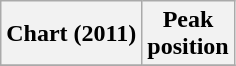<table class="wikitable plainrowheaders" style="text-align:center;">
<tr>
<th scope="col">Chart (2011)</th>
<th scope="col">Peak<br>position</th>
</tr>
<tr>
</tr>
</table>
